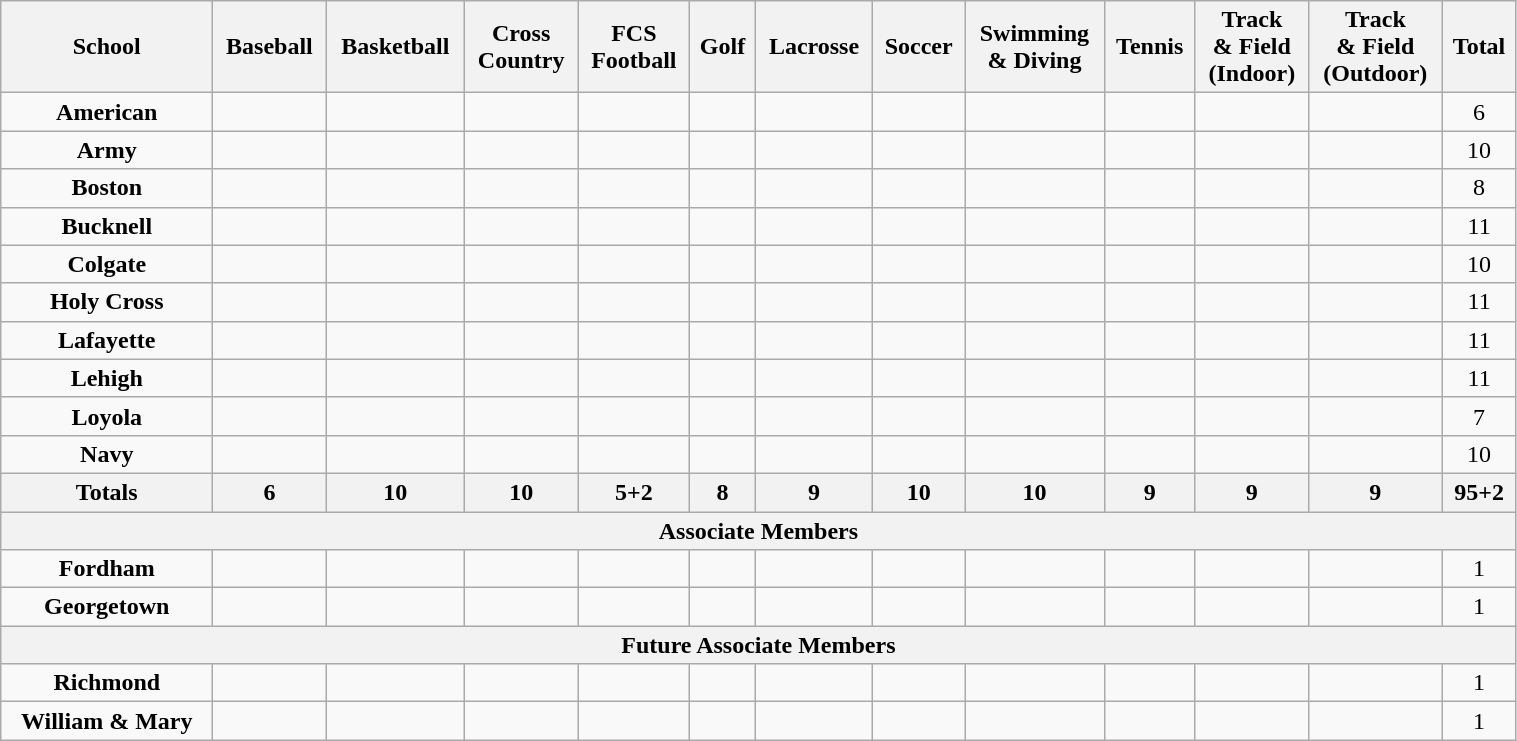<table class="wikitable sortable" style="text-align:center; width:80%;">
<tr>
<th scope="col">School</th>
<th>Baseball</th>
<th>Basketball</th>
<th>Cross<br>Country</th>
<th>FCS<br>Football</th>
<th>Golf</th>
<th>Lacrosse</th>
<th>Soccer</th>
<th>Swimming<br>& Diving</th>
<th>Tennis</th>
<th>Track<br>& Field<br>(Indoor)</th>
<th>Track<br>& Field<br>(Outdoor)</th>
<th>Total</th>
</tr>
<tr>
<td><strong>American</strong></td>
<td></td>
<td></td>
<td></td>
<td></td>
<td></td>
<td></td>
<td></td>
<td></td>
<td></td>
<td></td>
<td></td>
<td>6</td>
</tr>
<tr>
<td><strong>Army</strong></td>
<td></td>
<td></td>
<td></td>
<td></td>
<td></td>
<td></td>
<td></td>
<td></td>
<td></td>
<td></td>
<td></td>
<td>10</td>
</tr>
<tr>
<td><strong>Boston</strong></td>
<td></td>
<td></td>
<td></td>
<td></td>
<td></td>
<td></td>
<td></td>
<td></td>
<td></td>
<td></td>
<td></td>
<td>8</td>
</tr>
<tr>
<td><strong>Bucknell</strong></td>
<td></td>
<td></td>
<td></td>
<td></td>
<td></td>
<td></td>
<td></td>
<td></td>
<td></td>
<td></td>
<td></td>
<td>11</td>
</tr>
<tr>
<td><strong>Colgate</strong></td>
<td></td>
<td></td>
<td></td>
<td></td>
<td></td>
<td></td>
<td></td>
<td></td>
<td></td>
<td></td>
<td></td>
<td>10</td>
</tr>
<tr>
<td><strong>Holy Cross</strong></td>
<td></td>
<td></td>
<td></td>
<td></td>
<td></td>
<td></td>
<td></td>
<td></td>
<td></td>
<td></td>
<td></td>
<td>11</td>
</tr>
<tr>
<td><strong>Lafayette</strong></td>
<td></td>
<td></td>
<td></td>
<td></td>
<td></td>
<td></td>
<td></td>
<td></td>
<td></td>
<td></td>
<td></td>
<td>11</td>
</tr>
<tr>
<td><strong>Lehigh</strong></td>
<td></td>
<td></td>
<td></td>
<td></td>
<td></td>
<td></td>
<td></td>
<td></td>
<td></td>
<td></td>
<td></td>
<td>11</td>
</tr>
<tr>
<td><strong>Loyola</strong></td>
<td></td>
<td></td>
<td></td>
<td></td>
<td></td>
<td></td>
<td></td>
<td></td>
<td></td>
<td></td>
<td></td>
<td>7</td>
</tr>
<tr>
<td><strong>Navy</strong></td>
<td></td>
<td></td>
<td></td>
<td></td>
<td></td>
<td></td>
<td></td>
<td></td>
<td></td>
<td></td>
<td></td>
<td>10</td>
</tr>
<tr>
<th>Totals</th>
<th>6</th>
<th>10</th>
<th>10</th>
<th>5+2</th>
<th>8</th>
<th>9</th>
<th>10</th>
<th>10</th>
<th>9</th>
<th>9</th>
<th>9</th>
<th>95+2</th>
</tr>
<tr>
<th colspan="13">Associate Members</th>
</tr>
<tr>
<td><strong>Fordham</strong></td>
<td></td>
<td></td>
<td></td>
<td></td>
<td></td>
<td></td>
<td></td>
<td></td>
<td></td>
<td></td>
<td></td>
<td>1</td>
</tr>
<tr>
<td><strong>Georgetown</strong></td>
<td></td>
<td></td>
<td></td>
<td></td>
<td></td>
<td></td>
<td></td>
<td></td>
<td></td>
<td></td>
<td></td>
<td>1</td>
</tr>
<tr>
<th colspan="13">Future Associate Members</th>
</tr>
<tr>
<td><strong>Richmond</strong></td>
<td></td>
<td></td>
<td></td>
<td></td>
<td></td>
<td></td>
<td></td>
<td></td>
<td></td>
<td></td>
<td></td>
<td>1</td>
</tr>
<tr>
<td><strong>William & Mary</strong></td>
<td></td>
<td></td>
<td></td>
<td></td>
<td></td>
<td></td>
<td></td>
<td></td>
<td></td>
<td></td>
<td></td>
<td>1</td>
</tr>
</table>
